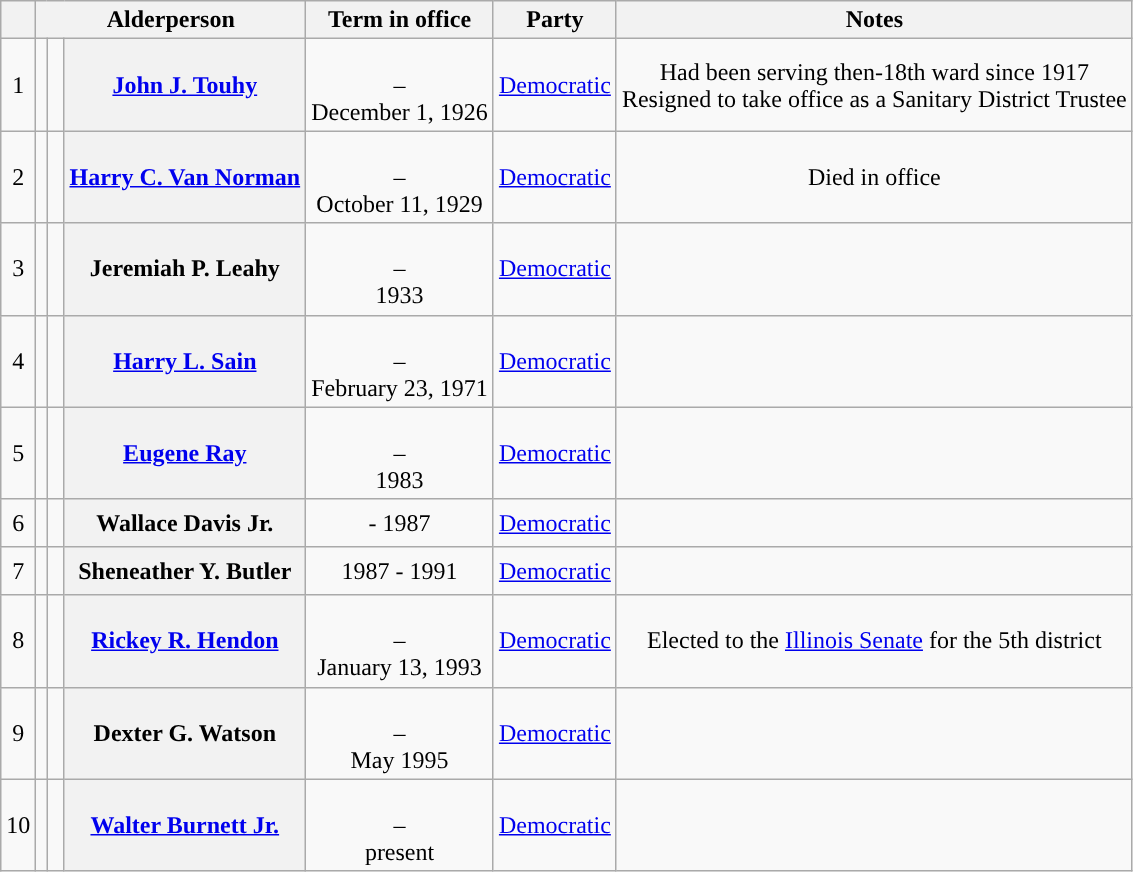<table class="wikitable sortable" style="text-align:center;">
<tr>
<th scope="col"></th>
<th scope="col" colspan="3">Alderperson</th>
<th scope="col">Term in office</th>
<th scope="col">Party</th>
<th scope="col">Notes</th>
</tr>
<tr style="height:2em;">
<td>1</td>
<td></td>
<td> </td>
<th scope="row"><a href='#'>John J. Touhy</a></th>
<td><br>–<br>December 1, 1926</td>
<td><a href='#'>Democratic</a></td>
<td>Had been serving then-18th ward since 1917<br>Resigned to take office as a Sanitary District Trustee</td>
</tr>
<tr style="height:2em;">
<td>2</td>
<td></td>
<td> </td>
<th scope="row"><a href='#'>Harry C. Van Norman</a></th>
<td><br>–<br>October 11, 1929</td>
<td><a href='#'>Democratic</a></td>
<td>Died in office</td>
</tr>
<tr style="height:2em;">
<td>3</td>
<td></td>
<td> </td>
<th scope="row">Jeremiah P. Leahy</th>
<td><br>–<br>1933</td>
<td><a href='#'>Democratic</a></td>
<td></td>
</tr>
<tr style="height:2em;">
<td>4</td>
<td></td>
<td> </td>
<th scope="row"><a href='#'>Harry L. Sain</a></th>
<td><br>–<br>February 23, 1971</td>
<td><a href='#'>Democratic</a></td>
<td></td>
</tr>
<tr style="height:2em;">
<td>5</td>
<td></td>
<td> </td>
<th scope="row"><a href='#'>Eugene Ray</a></th>
<td><br>–<br>1983</td>
<td><a href='#'>Democratic</a></td>
<td></td>
</tr>
<tr style="height:2em;">
<td>6</td>
<td></td>
<td> </td>
<th scope="row">Wallace Davis Jr.</th>
<td> - 1987</td>
<td><a href='#'>Democratic</a></td>
</tr>
<tr style="height:2em;">
<td>7</td>
<td></td>
<td> </td>
<th scope="row">Sheneather Y. Butler</th>
<td>1987 - 1991</td>
<td><a href='#'>Democratic</a></td>
<td></td>
</tr>
<tr style="height:2em;">
<td>8</td>
<td></td>
<td> </td>
<th scope="row"><a href='#'>Rickey R. Hendon</a></th>
<td><br>–<br>January 13, 1993</td>
<td><a href='#'>Democratic</a></td>
<td>Elected to the <a href='#'>Illinois Senate</a> for the 5th district</td>
</tr>
<tr style="height:2em;">
<td>9</td>
<td></td>
<td> </td>
<th scope="row">Dexter G. Watson</th>
<td><br>–<br>May 1995</td>
<td><a href='#'>Democratic</a></td>
<td></td>
</tr>
<tr style="height:2em;">
<td>10</td>
<td></td>
<td> </td>
<th scope="row"><a href='#'>Walter Burnett Jr.</a></th>
<td><br>–<br>present</td>
<td><a href='#'>Democratic</a></td>
<td></td>
</tr>
</table>
